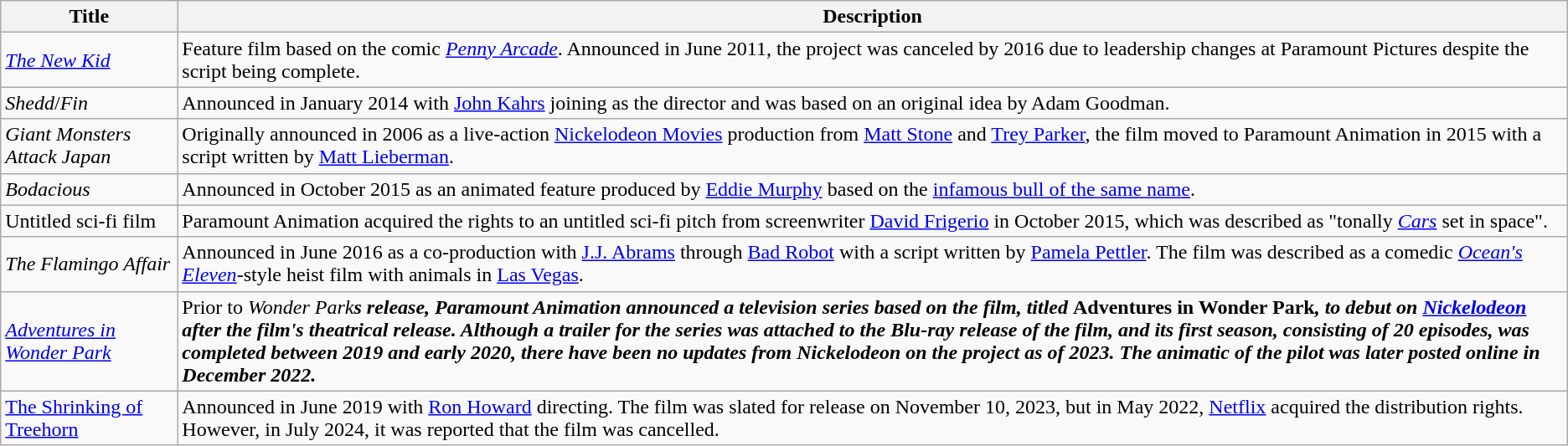<table class="wikitable sortable mw-collapsible">
<tr>
<th style="width:100pt;">Title</th>
<th>Description</th>
</tr>
<tr>
<td><em><a href='#'>The New Kid</a></em></td>
<td>Feature film based on the comic <em><a href='#'>Penny Arcade</a></em>. Announced in June 2011, the project was canceled by 2016 due to leadership changes at Paramount Pictures despite the script being complete.</td>
</tr>
<tr>
<td><em>Shedd</em>/<em>Fin</em></td>
<td>Announced in January 2014 with <a href='#'>John Kahrs</a> joining as the director and was based on an original idea by Adam Goodman.</td>
</tr>
<tr>
<td><em>Giant Monsters Attack Japan</em></td>
<td>Originally announced in 2006 as a live-action <a href='#'>Nickelodeon Movies</a> production from <a href='#'>Matt Stone</a> and <a href='#'>Trey Parker</a>, the film moved to Paramount Animation in 2015 with a script written by <a href='#'>Matt Lieberman</a>.</td>
</tr>
<tr>
<td><em>Bodacious</em></td>
<td>Announced in October 2015 as an animated feature produced by <a href='#'>Eddie Murphy</a> based on the <a href='#'>infamous bull of the same name</a>.</td>
</tr>
<tr>
<td>Untitled sci-fi film</td>
<td>Paramount Animation acquired the rights to an untitled sci-fi pitch from screenwriter <a href='#'>David Frigerio</a> in October 2015, which was described as "tonally <em><a href='#'>Cars</a></em> set in space".</td>
</tr>
<tr>
<td><em>The Flamingo Affair</em></td>
<td>Announced in June 2016 as a co-production with <a href='#'>J.J. Abrams</a> through <a href='#'>Bad Robot</a> with a script written by <a href='#'>Pamela Pettler</a>. The film was described as a comedic <em><a href='#'>Ocean's Eleven</a></em>-style heist film with animals in <a href='#'>Las Vegas</a>.</td>
</tr>
<tr>
<td><em><a href='#'>Adventures in Wonder Park</a></em></td>
<td>Prior to <em>Wonder Park<strong>s release, Paramount Animation announced a television series based on the film, titled </em>Adventures in Wonder Park<em>, to debut on <a href='#'>Nickelodeon</a> after the film's theatrical release. Although a trailer for the series was attached to the Blu-ray release of the film, and its first season, consisting of 20 episodes, was completed between 2019 and early 2020, there have been no updates from Nickelodeon on the project as of 2023. The animatic of the pilot was later posted online in December 2022.</td>
</tr>
<tr>
<td></em><a href='#'>The Shrinking of Treehorn</a><em></td>
<td>Announced in June 2019 with <a href='#'>Ron Howard</a> directing. The film was slated for release on November 10, 2023, but in May 2022, <a href='#'>Netflix</a> acquired the distribution rights. However, in July 2024, it was reported that the film was cancelled.</td>
</tr>
</table>
